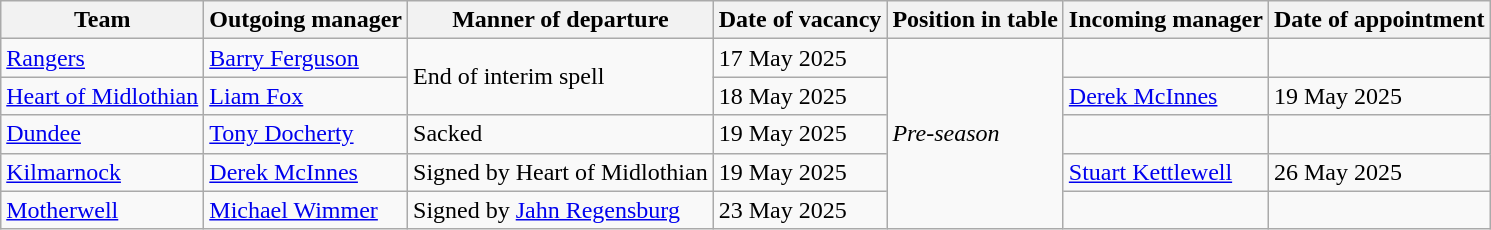<table class="wikitable sortable">
<tr>
<th>Team</th>
<th>Outgoing manager</th>
<th>Manner of departure</th>
<th>Date of vacancy</th>
<th>Position in table</th>
<th>Incoming manager</th>
<th>Date of appointment</th>
</tr>
<tr>
<td><a href='#'>Rangers</a></td>
<td> <a href='#'>Barry Ferguson</a></td>
<td rowspan="2">End of interim spell</td>
<td>17 May 2025</td>
<td rowspan="5"><em>Pre-season</em></td>
<td></td>
<td></td>
</tr>
<tr>
<td><a href='#'>Heart of Midlothian</a></td>
<td> <a href='#'>Liam Fox</a></td>
<td>18 May 2025</td>
<td> <a href='#'>Derek McInnes</a></td>
<td>19 May 2025</td>
</tr>
<tr>
<td><a href='#'>Dundee</a></td>
<td> <a href='#'>Tony Docherty</a></td>
<td>Sacked</td>
<td>19 May 2025</td>
<td></td>
<td></td>
</tr>
<tr>
<td><a href='#'>Kilmarnock</a></td>
<td> <a href='#'>Derek McInnes</a></td>
<td>Signed by Heart of Midlothian</td>
<td>19 May 2025</td>
<td> <a href='#'>Stuart Kettlewell</a></td>
<td>26 May 2025</td>
</tr>
<tr>
<td><a href='#'>Motherwell</a></td>
<td> <a href='#'>Michael Wimmer</a></td>
<td>Signed by <a href='#'>Jahn Regensburg</a></td>
<td>23 May 2025</td>
<td></td>
<td></td>
</tr>
</table>
